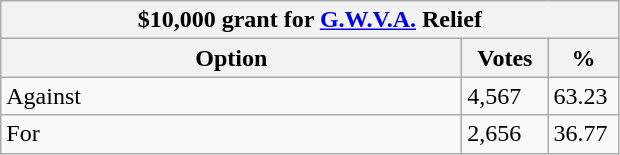<table class="wikitable">
<tr>
<th colspan="3">$10,000 grant for <a href='#'>G.W.V.A.</a> Relief</th>
</tr>
<tr>
<th style="width: 300px">Option</th>
<th style="width: 50px">Votes</th>
<th style="width: 40px">%</th>
</tr>
<tr>
<td>Against</td>
<td>4,567</td>
<td>63.23</td>
</tr>
<tr>
<td>For</td>
<td>2,656</td>
<td>36.77</td>
</tr>
</table>
